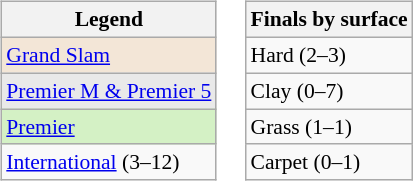<table>
<tr valign=top>
<td><br><table class="wikitable" style="font-size:90%">
<tr>
<th>Legend</th>
</tr>
<tr style="background:#f3e6d7;">
<td><a href='#'>Grand Slam</a></td>
</tr>
<tr style="background:#e9e9e9;">
<td><a href='#'>Premier M & Premier 5</a></td>
</tr>
<tr style="background:#d4f1c5;">
<td><a href='#'>Premier</a></td>
</tr>
<tr>
<td><a href='#'>International</a> (3–12)</td>
</tr>
</table>
</td>
<td><br><table class="wikitable" style="font-size:90%">
<tr>
<th>Finals by surface</th>
</tr>
<tr>
<td>Hard (2–3)</td>
</tr>
<tr>
<td>Clay (0–7)</td>
</tr>
<tr>
<td>Grass (1–1)</td>
</tr>
<tr>
<td>Carpet (0–1)</td>
</tr>
</table>
</td>
</tr>
</table>
